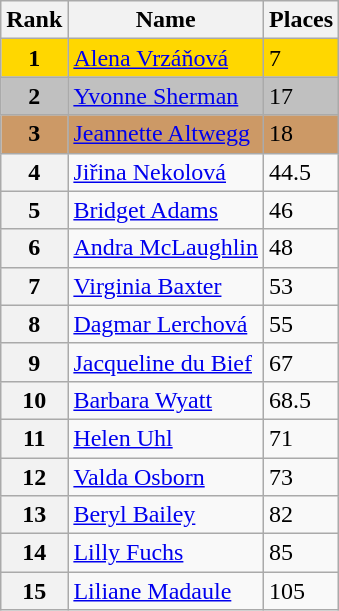<table class="wikitable">
<tr>
<th>Rank</th>
<th>Name</th>
<th>Places</th>
</tr>
<tr bgcolor=gold>
<td align=center><strong>1</strong></td>
<td> <a href='#'>Alena Vrzáňová</a></td>
<td>7</td>
</tr>
<tr bgcolor=silver>
<td align=center><strong>2</strong></td>
<td> <a href='#'>Yvonne Sherman</a></td>
<td>17</td>
</tr>
<tr bgcolor=cc9966>
<td align=center><strong>3</strong></td>
<td> <a href='#'>Jeannette Altwegg</a></td>
<td>18</td>
</tr>
<tr>
<th>4</th>
<td> <a href='#'>Jiřina Nekolová</a></td>
<td>44.5</td>
</tr>
<tr>
<th>5</th>
<td> <a href='#'>Bridget Adams</a></td>
<td>46</td>
</tr>
<tr>
<th>6</th>
<td> <a href='#'>Andra McLaughlin</a></td>
<td>48</td>
</tr>
<tr>
<th>7</th>
<td> <a href='#'>Virginia Baxter</a></td>
<td>53</td>
</tr>
<tr>
<th>8</th>
<td> <a href='#'>Dagmar Lerchová</a></td>
<td>55</td>
</tr>
<tr>
<th>9</th>
<td> <a href='#'>Jacqueline du Bief</a></td>
<td>67</td>
</tr>
<tr>
<th>10</th>
<td> <a href='#'>Barbara Wyatt</a></td>
<td>68.5</td>
</tr>
<tr>
<th>11</th>
<td> <a href='#'>Helen Uhl</a></td>
<td>71</td>
</tr>
<tr>
<th>12</th>
<td> <a href='#'>Valda Osborn</a></td>
<td>73</td>
</tr>
<tr>
<th>13</th>
<td> <a href='#'>Beryl Bailey</a></td>
<td>82</td>
</tr>
<tr>
<th>14</th>
<td> <a href='#'>Lilly Fuchs</a></td>
<td>85</td>
</tr>
<tr>
<th>15</th>
<td> <a href='#'>Liliane Madaule</a></td>
<td>105</td>
</tr>
</table>
